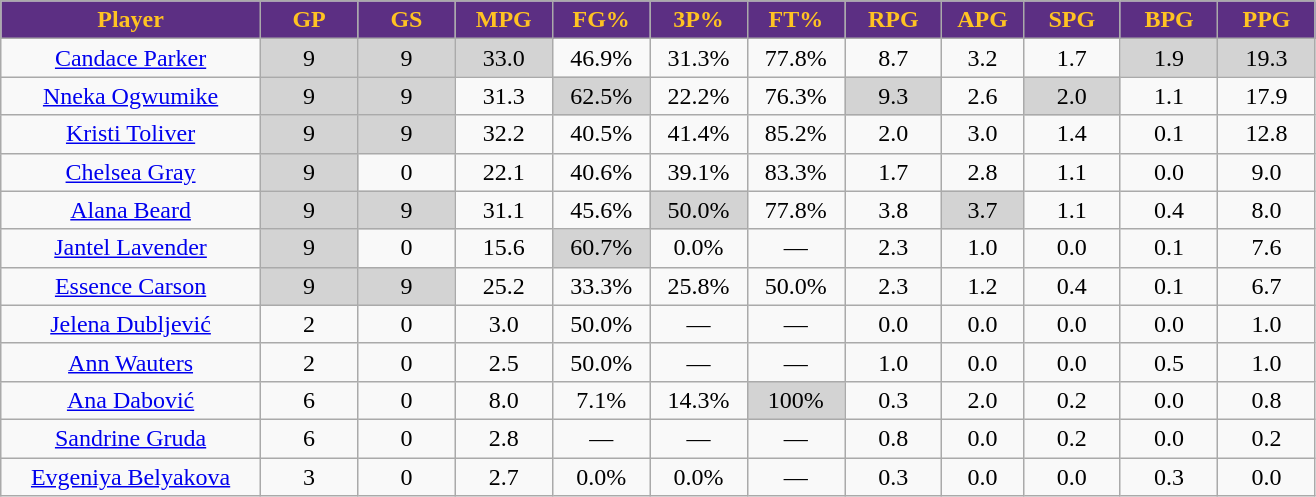<table class="wikitable sortable" style="text-align:center;">
<tr>
<th style="background:#5c2f83;color:#FFC322;" width="16%">Player</th>
<th style="background:#5c2f83;color:#FFC322;" width="6%">GP</th>
<th style="background:#5c2f83;color:#FFC322;" width="6%">GS</th>
<th style="background:#5c2f83;color:#FFC322;" width="6%">MPG</th>
<th style="background:#5c2f83;color:#FFC322;" width="6%">FG%</th>
<th style="background:#5c2f83;color:#FFC322;" width="6%">3P%</th>
<th style="background:#5c2f83;color:#FFC322;" width="6%">FT%</th>
<th style="background:#5c2f83;color:#FFC322;" width="6%">RPG</th>
<th style="background:#5c2f83;color:#FFC322;" width="5%">APG</th>
<th style="background:#5c2f83;color:#FFC322;" width="6%">SPG</th>
<th style="background:#5c2f83;color:#FFC322;" width="6%">BPG</th>
<th style="background:#5c2f83;color:#FFC322;" width="6%">PPG</th>
</tr>
<tr>
<td><a href='#'>Candace Parker</a></td>
<td style="background:#D3D3D3;">9</td>
<td style="background:#D3D3D3;">9</td>
<td style="background:#D3D3D3;">33.0</td>
<td>46.9%</td>
<td>31.3%</td>
<td>77.8%</td>
<td>8.7</td>
<td>3.2</td>
<td>1.7</td>
<td style="background:#D3D3D3;">1.9</td>
<td style="background:#D3D3D3;">19.3</td>
</tr>
<tr>
<td><a href='#'>Nneka Ogwumike</a></td>
<td style="background:#D3D3D3;">9</td>
<td style="background:#D3D3D3;">9</td>
<td>31.3</td>
<td style="background:#D3D3D3;">62.5%</td>
<td>22.2%</td>
<td>76.3%</td>
<td style="background:#D3D3D3;">9.3</td>
<td>2.6</td>
<td style="background:#D3D3D3;">2.0</td>
<td>1.1</td>
<td>17.9</td>
</tr>
<tr>
<td><a href='#'>Kristi Toliver</a></td>
<td style="background:#D3D3D3;">9</td>
<td style="background:#D3D3D3;">9</td>
<td>32.2</td>
<td>40.5%</td>
<td>41.4%</td>
<td>85.2%</td>
<td>2.0</td>
<td>3.0</td>
<td>1.4</td>
<td>0.1</td>
<td>12.8</td>
</tr>
<tr>
<td><a href='#'>Chelsea Gray</a></td>
<td style="background:#D3D3D3;">9</td>
<td>0</td>
<td>22.1</td>
<td>40.6%</td>
<td>39.1%</td>
<td>83.3%</td>
<td>1.7</td>
<td>2.8</td>
<td>1.1</td>
<td>0.0</td>
<td>9.0</td>
</tr>
<tr>
<td><a href='#'>Alana Beard</a></td>
<td style="background:#D3D3D3;">9</td>
<td style="background:#D3D3D3;">9</td>
<td>31.1</td>
<td>45.6%</td>
<td style="background:#D3D3D3;">50.0%</td>
<td>77.8%</td>
<td>3.8</td>
<td style="background:#D3D3D3;">3.7</td>
<td>1.1</td>
<td>0.4</td>
<td>8.0</td>
</tr>
<tr>
<td><a href='#'>Jantel Lavender</a></td>
<td style="background:#D3D3D3;">9</td>
<td>0</td>
<td>15.6</td>
<td style="background:#D3D3D3;">60.7%</td>
<td>0.0%</td>
<td>—</td>
<td>2.3</td>
<td>1.0</td>
<td>0.0</td>
<td>0.1</td>
<td>7.6</td>
</tr>
<tr>
<td><a href='#'>Essence Carson</a></td>
<td style="background:#D3D3D3;">9</td>
<td style="background:#D3D3D3;">9</td>
<td>25.2</td>
<td>33.3%</td>
<td>25.8%</td>
<td>50.0%</td>
<td>2.3</td>
<td>1.2</td>
<td>0.4</td>
<td>0.1</td>
<td>6.7</td>
</tr>
<tr>
<td><a href='#'>Jelena Dubljević</a></td>
<td>2</td>
<td>0</td>
<td>3.0</td>
<td>50.0%</td>
<td>—</td>
<td>—</td>
<td>0.0</td>
<td>0.0</td>
<td>0.0</td>
<td>0.0</td>
<td>1.0</td>
</tr>
<tr>
<td><a href='#'>Ann Wauters</a></td>
<td>2</td>
<td>0</td>
<td>2.5</td>
<td>50.0%</td>
<td>—</td>
<td>—</td>
<td>1.0</td>
<td>0.0</td>
<td>0.0</td>
<td>0.5</td>
<td>1.0</td>
</tr>
<tr>
<td><a href='#'>Ana Dabović</a></td>
<td>6</td>
<td>0</td>
<td>8.0</td>
<td>7.1%</td>
<td>14.3%</td>
<td style="background:#D3D3D3;">100%</td>
<td>0.3</td>
<td>2.0</td>
<td>0.2</td>
<td>0.0</td>
<td>0.8</td>
</tr>
<tr>
<td><a href='#'>Sandrine Gruda</a></td>
<td>6</td>
<td>0</td>
<td>2.8</td>
<td>—</td>
<td>—</td>
<td>—</td>
<td>0.8</td>
<td>0.0</td>
<td>0.2</td>
<td>0.0</td>
<td>0.2</td>
</tr>
<tr>
<td><a href='#'>Evgeniya Belyakova</a></td>
<td>3</td>
<td>0</td>
<td>2.7</td>
<td>0.0%</td>
<td>0.0%</td>
<td>—</td>
<td>0.3</td>
<td>0.0</td>
<td>0.0</td>
<td>0.3</td>
<td>0.0</td>
</tr>
</table>
